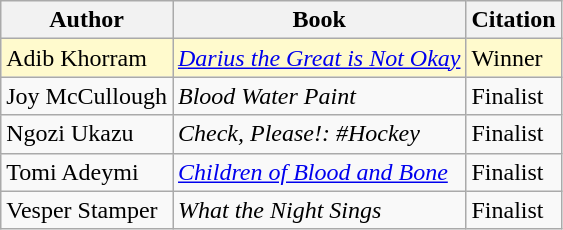<table class="sortable wikitable">
<tr>
<th>Author</th>
<th>Book</th>
<th>Citation</th>
</tr>
<tr style="background:LemonChiffon; color:black">
<td>Adib Khorram</td>
<td><em><a href='#'>Darius the Great is Not Okay</a></em></td>
<td>Winner</td>
</tr>
<tr>
<td>Joy McCullough</td>
<td><em>Blood Water Paint</em></td>
<td>Finalist</td>
</tr>
<tr>
<td>Ngozi Ukazu</td>
<td><em>Check, Please!: #Hockey</em></td>
<td>Finalist</td>
</tr>
<tr>
<td>Tomi Adeymi</td>
<td><em><a href='#'>Children of Blood and Bone</a></em></td>
<td>Finalist</td>
</tr>
<tr>
<td>Vesper Stamper</td>
<td><em>What the Night Sings</em></td>
<td>Finalist</td>
</tr>
</table>
